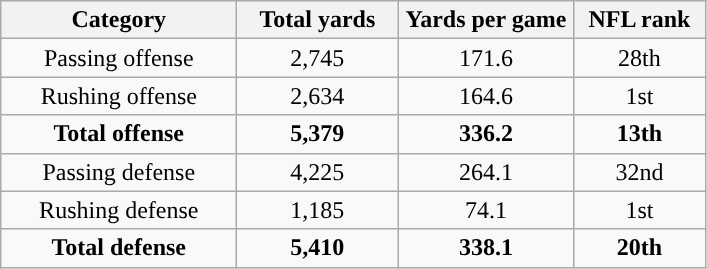<table class="wikitable" style="text-align:center">
<tr>
<th width=150px>Category</th>
<th width=100px>Total yards</th>
<th width=110px>Yards per game</th>
<th width=80px>NFL rank<br></th>
</tr>
<tr>
<td>Passing offense</td>
<td>2,745</td>
<td>171.6</td>
<td>28th</td>
</tr>
<tr>
<td>Rushing offense</td>
<td>2,634</td>
<td>164.6</td>
<td>1st</td>
</tr>
<tr>
<td><strong>Total offense</strong></td>
<td><strong>5,379</strong></td>
<td><strong>336.2</strong></td>
<td><strong>13th</strong></td>
</tr>
<tr>
<td>Passing defense</td>
<td>4,225</td>
<td>264.1</td>
<td>32nd</td>
</tr>
<tr>
<td>Rushing defense</td>
<td>1,185</td>
<td>74.1</td>
<td>1st</td>
</tr>
<tr>
<td><strong>Total defense</strong></td>
<td><strong>5,410</strong></td>
<td><strong>338.1</strong></td>
<td><strong>20th</strong></td>
</tr>
</table>
